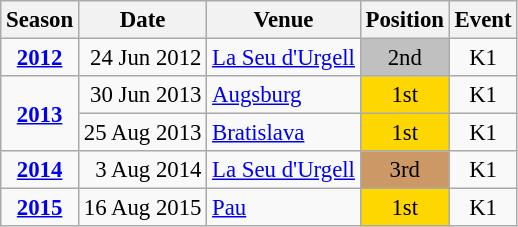<table class="wikitable" style="text-align:center; font-size:95%;">
<tr>
<th>Season</th>
<th>Date</th>
<th>Venue</th>
<th>Position</th>
<th>Event</th>
</tr>
<tr>
<td><strong><a href='#'>2012</a></strong></td>
<td align=right>24 Jun 2012</td>
<td align=left><a href='#'>La Seu d'Urgell</a></td>
<td bgcolor=silver>2nd</td>
<td>K1</td>
</tr>
<tr>
<td rowspan=2><strong><a href='#'>2013</a></strong></td>
<td align=right>30 Jun 2013</td>
<td align=left><a href='#'>Augsburg</a></td>
<td bgcolor=gold>1st</td>
<td>K1</td>
</tr>
<tr>
<td align=right>25 Aug 2013</td>
<td align=left><a href='#'>Bratislava</a></td>
<td bgcolor=gold>1st</td>
<td>K1</td>
</tr>
<tr>
<td><strong><a href='#'>2014</a></strong></td>
<td align=right>3 Aug 2014</td>
<td align=left><a href='#'>La Seu d'Urgell</a></td>
<td bgcolor=cc9966>3rd</td>
<td>K1</td>
</tr>
<tr>
<td><strong><a href='#'>2015</a></strong></td>
<td align=right>16 Aug 2015</td>
<td align=left><a href='#'>Pau</a></td>
<td bgcolor=gold>1st</td>
<td>K1</td>
</tr>
</table>
